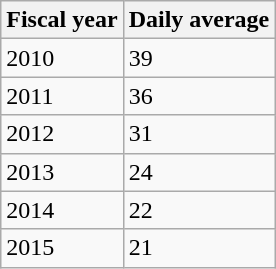<table class="wikitable">
<tr>
<th>Fiscal year</th>
<th>Daily average</th>
</tr>
<tr>
<td>2010</td>
<td>39</td>
</tr>
<tr>
<td>2011</td>
<td>36</td>
</tr>
<tr>
<td>2012</td>
<td>31</td>
</tr>
<tr>
<td>2013</td>
<td>24</td>
</tr>
<tr>
<td>2014</td>
<td>22</td>
</tr>
<tr>
<td>2015</td>
<td>21</td>
</tr>
</table>
